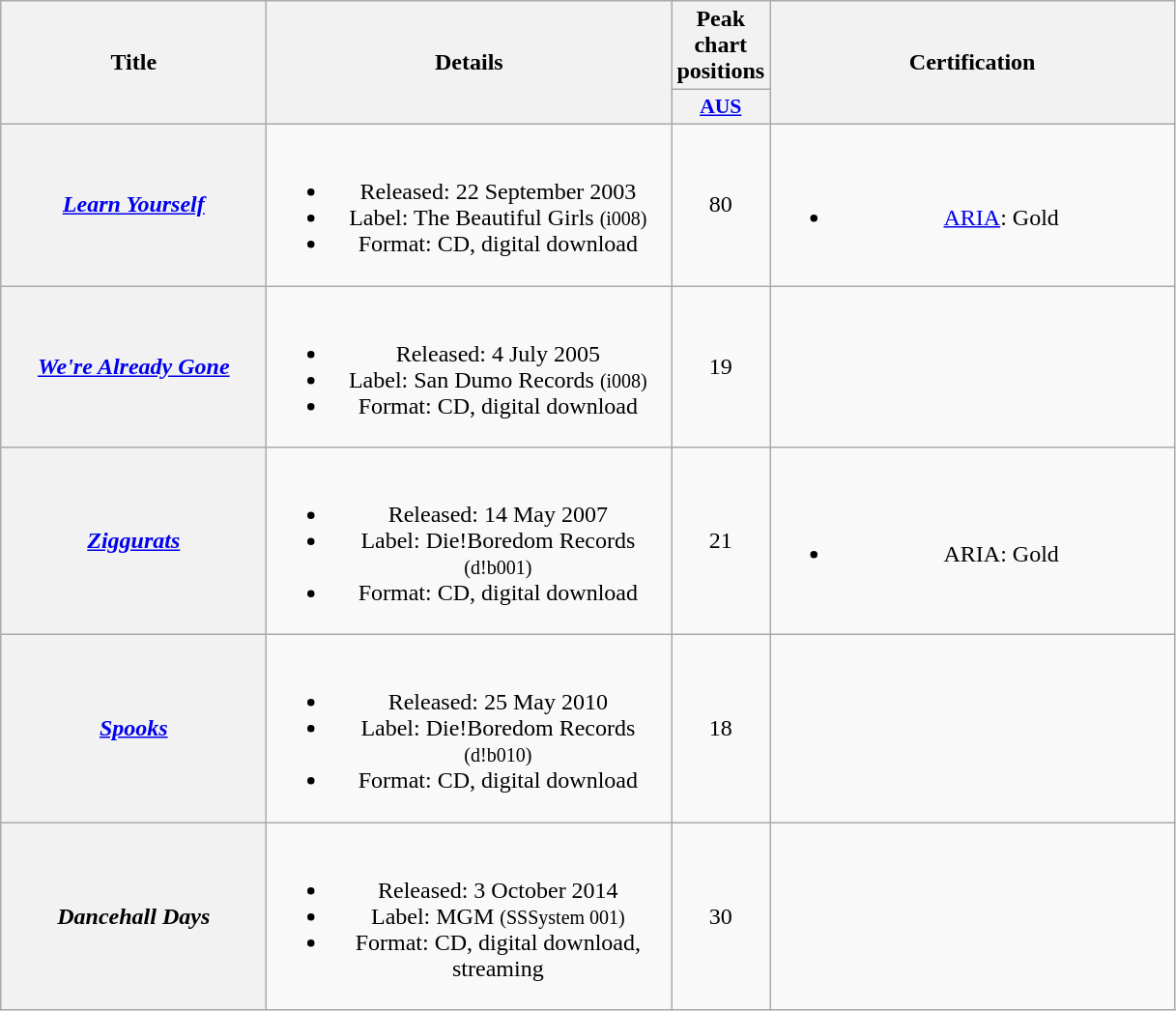<table class="wikitable plainrowheaders" style="text-align:center;" border="1">
<tr>
<th scope="col" rowspan="2" style="width:11em;">Title</th>
<th scope="col" rowspan="2" style="width:17em;">Details</th>
<th scope="col" colspan="1">Peak chart positions</th>
<th scope="col" rowspan="2" style="width:17em;">Certification</th>
</tr>
<tr>
<th scope="col" style="width:3em;font-size:90%;"><a href='#'>AUS</a><br></th>
</tr>
<tr>
<th scope="row"><em><a href='#'>Learn Yourself</a></em></th>
<td><br><ul><li>Released: 22 September 2003</li><li>Label: The Beautiful Girls <small>(i008)</small></li><li>Format: CD, digital download</li></ul></td>
<td>80</td>
<td><br><ul><li><a href='#'>ARIA</a>: Gold</li></ul></td>
</tr>
<tr>
<th scope="row"><em><a href='#'>We're Already Gone</a></em></th>
<td><br><ul><li>Released: 4 July 2005</li><li>Label: San Dumo Records <small>(i008)</small></li><li>Format: CD, digital download</li></ul></td>
<td>19</td>
<td></td>
</tr>
<tr>
<th scope="row"><em><a href='#'>Ziggurats</a></em></th>
<td><br><ul><li>Released: 14 May 2007</li><li>Label: Die!Boredom Records <small>(d!b001)</small></li><li>Format: CD, digital download</li></ul></td>
<td>21</td>
<td><br><ul><li>ARIA: Gold</li></ul></td>
</tr>
<tr>
<th scope="row"><em><a href='#'>Spooks</a></em></th>
<td><br><ul><li>Released: 25 May 2010</li><li>Label: Die!Boredom Records <small>(d!b010)</small></li><li>Format: CD, digital download</li></ul></td>
<td>18</td>
<td></td>
</tr>
<tr>
<th scope="row"><em>Dancehall Days</em></th>
<td><br><ul><li>Released: 3 October 2014</li><li>Label: MGM <small>(SSSystem 001)</small></li><li>Format: CD, digital download, streaming</li></ul></td>
<td>30</td>
<td></td>
</tr>
</table>
